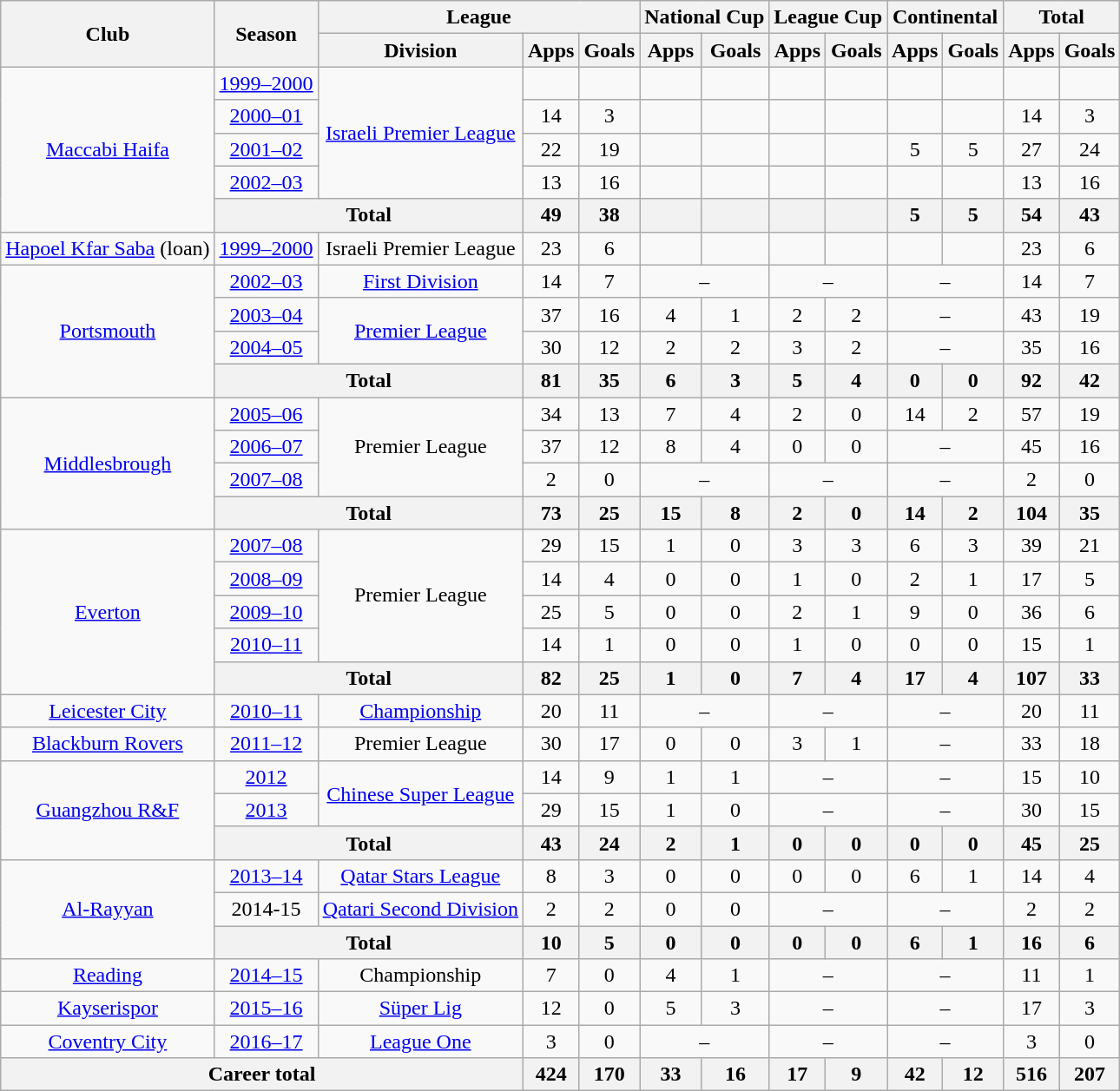<table class="wikitable" style="text-align:center">
<tr>
<th rowspan="2">Club</th>
<th rowspan="2">Season</th>
<th colspan="3">League</th>
<th colspan="2">National Cup</th>
<th colspan="2">League Cup</th>
<th colspan="2">Continental</th>
<th colspan="2">Total</th>
</tr>
<tr>
<th>Division</th>
<th>Apps</th>
<th>Goals</th>
<th>Apps</th>
<th>Goals</th>
<th>Apps</th>
<th>Goals</th>
<th>Apps</th>
<th>Goals</th>
<th>Apps</th>
<th>Goals</th>
</tr>
<tr>
<td rowspan="5"><a href='#'>Maccabi Haifa</a></td>
<td><a href='#'>1999–2000</a></td>
<td rowspan="4"><a href='#'>Israeli Premier League</a></td>
<td></td>
<td></td>
<td></td>
<td></td>
<td></td>
<td></td>
<td></td>
<td></td>
<td></td>
<td></td>
</tr>
<tr>
<td><a href='#'>2000–01</a></td>
<td>14</td>
<td>3</td>
<td></td>
<td></td>
<td></td>
<td></td>
<td></td>
<td></td>
<td>14</td>
<td>3</td>
</tr>
<tr>
<td><a href='#'>2001–02</a></td>
<td>22</td>
<td>19</td>
<td></td>
<td></td>
<td></td>
<td></td>
<td>5</td>
<td>5</td>
<td>27</td>
<td>24</td>
</tr>
<tr>
<td><a href='#'>2002–03</a></td>
<td>13</td>
<td>16</td>
<td></td>
<td></td>
<td></td>
<td></td>
<td></td>
<td></td>
<td>13</td>
<td>16</td>
</tr>
<tr>
<th colspan="2">Total</th>
<th>49</th>
<th>38</th>
<th></th>
<th></th>
<th></th>
<th></th>
<th>5</th>
<th>5</th>
<th>54</th>
<th>43</th>
</tr>
<tr>
<td><a href='#'>Hapoel Kfar Saba</a> (loan)</td>
<td><a href='#'>1999–2000</a></td>
<td>Israeli Premier League</td>
<td>23</td>
<td>6</td>
<td></td>
<td></td>
<td></td>
<td></td>
<td></td>
<td></td>
<td>23</td>
<td>6</td>
</tr>
<tr>
<td rowspan="4"><a href='#'>Portsmouth</a></td>
<td><a href='#'>2002–03</a></td>
<td><a href='#'>First Division</a></td>
<td>14</td>
<td>7</td>
<td colspan="2">–</td>
<td colspan="2">–</td>
<td colspan="2">–</td>
<td>14</td>
<td>7</td>
</tr>
<tr>
<td><a href='#'>2003–04</a></td>
<td rowspan="2"><a href='#'>Premier League</a></td>
<td>37</td>
<td>16</td>
<td>4</td>
<td>1</td>
<td>2</td>
<td>2</td>
<td colspan="2">–</td>
<td>43</td>
<td>19</td>
</tr>
<tr>
<td><a href='#'>2004–05</a></td>
<td>30</td>
<td>12</td>
<td>2</td>
<td>2</td>
<td>3</td>
<td>2</td>
<td colspan="2">–</td>
<td>35</td>
<td>16</td>
</tr>
<tr>
<th colspan="2">Total</th>
<th>81</th>
<th>35</th>
<th>6</th>
<th>3</th>
<th>5</th>
<th>4</th>
<th>0</th>
<th>0</th>
<th>92</th>
<th>42</th>
</tr>
<tr>
<td rowspan="4"><a href='#'>Middlesbrough</a></td>
<td><a href='#'>2005–06</a></td>
<td rowspan="3">Premier League</td>
<td>34</td>
<td>13</td>
<td>7</td>
<td>4</td>
<td>2</td>
<td>0</td>
<td>14</td>
<td>2</td>
<td>57</td>
<td>19</td>
</tr>
<tr>
<td><a href='#'>2006–07</a></td>
<td>37</td>
<td>12</td>
<td>8</td>
<td>4</td>
<td>0</td>
<td>0</td>
<td colspan="2">–</td>
<td>45</td>
<td>16</td>
</tr>
<tr>
<td><a href='#'>2007–08</a></td>
<td>2</td>
<td>0</td>
<td colspan="2">–</td>
<td colspan="2">–</td>
<td colspan="2">–</td>
<td>2</td>
<td>0</td>
</tr>
<tr>
<th colspan="2">Total</th>
<th>73</th>
<th>25</th>
<th>15</th>
<th>8</th>
<th>2</th>
<th>0</th>
<th>14</th>
<th>2</th>
<th>104</th>
<th>35</th>
</tr>
<tr>
<td rowspan="5"><a href='#'>Everton</a></td>
<td><a href='#'>2007–08</a></td>
<td rowspan="4">Premier League</td>
<td>29</td>
<td>15</td>
<td>1</td>
<td>0</td>
<td>3</td>
<td>3</td>
<td>6</td>
<td>3</td>
<td>39</td>
<td>21</td>
</tr>
<tr>
<td><a href='#'>2008–09</a></td>
<td>14</td>
<td>4</td>
<td>0</td>
<td>0</td>
<td>1</td>
<td>0</td>
<td>2</td>
<td>1</td>
<td>17</td>
<td>5</td>
</tr>
<tr>
<td><a href='#'>2009–10</a></td>
<td>25</td>
<td>5</td>
<td>0</td>
<td>0</td>
<td>2</td>
<td>1</td>
<td>9</td>
<td>0</td>
<td>36</td>
<td>6</td>
</tr>
<tr>
<td><a href='#'>2010–11</a></td>
<td>14</td>
<td>1</td>
<td>0</td>
<td>0</td>
<td>1</td>
<td>0</td>
<td>0</td>
<td>0</td>
<td>15</td>
<td>1</td>
</tr>
<tr>
<th colspan="2">Total</th>
<th>82</th>
<th>25</th>
<th>1</th>
<th>0</th>
<th>7</th>
<th>4</th>
<th>17</th>
<th>4</th>
<th>107</th>
<th>33</th>
</tr>
<tr>
<td><a href='#'>Leicester City</a></td>
<td><a href='#'>2010–11</a></td>
<td><a href='#'>Championship</a></td>
<td>20</td>
<td>11</td>
<td colspan="2">–</td>
<td colspan="2">–</td>
<td colspan="2">–</td>
<td>20</td>
<td>11</td>
</tr>
<tr>
<td><a href='#'>Blackburn Rovers</a></td>
<td><a href='#'>2011–12</a></td>
<td>Premier League</td>
<td>30</td>
<td>17</td>
<td>0</td>
<td>0</td>
<td>3</td>
<td>1</td>
<td colspan="2">–</td>
<td>33</td>
<td>18</td>
</tr>
<tr>
<td rowspan="3"><a href='#'>Guangzhou R&F</a></td>
<td><a href='#'>2012</a></td>
<td rowspan="2"><a href='#'>Chinese Super League</a></td>
<td>14</td>
<td>9</td>
<td>1</td>
<td>1</td>
<td colspan="2">–</td>
<td colspan="2">–</td>
<td>15</td>
<td>10</td>
</tr>
<tr>
<td><a href='#'>2013</a></td>
<td>29</td>
<td>15</td>
<td>1</td>
<td>0</td>
<td colspan="2">–</td>
<td colspan="2">–</td>
<td>30</td>
<td>15</td>
</tr>
<tr>
<th colspan="2">Total</th>
<th>43</th>
<th>24</th>
<th>2</th>
<th>1</th>
<th>0</th>
<th>0</th>
<th>0</th>
<th>0</th>
<th>45</th>
<th>25</th>
</tr>
<tr>
<td rowspan="3"><a href='#'>Al-Rayyan</a></td>
<td><a href='#'>2013–14</a></td>
<td><a href='#'>Qatar Stars League</a></td>
<td>8</td>
<td>3</td>
<td>0</td>
<td>0</td>
<td>0</td>
<td>0</td>
<td>6</td>
<td>1</td>
<td>14</td>
<td>4</td>
</tr>
<tr>
<td 2014-15 Qatari Second Division>2014-15</td>
<td><a href='#'>Qatari Second Division</a></td>
<td>2</td>
<td>2</td>
<td>0</td>
<td>0</td>
<td colspan="2">–</td>
<td colspan="2">–</td>
<td>2</td>
<td>2</td>
</tr>
<tr>
<th colspan="2">Total</th>
<th>10</th>
<th>5</th>
<th>0</th>
<th>0</th>
<th>0</th>
<th>0</th>
<th>6</th>
<th>1</th>
<th>16</th>
<th>6</th>
</tr>
<tr>
<td><a href='#'>Reading</a></td>
<td><a href='#'>2014–15</a></td>
<td>Championship</td>
<td>7</td>
<td>0</td>
<td>4</td>
<td>1</td>
<td colspan="2">–</td>
<td colspan="2">–</td>
<td>11</td>
<td>1</td>
</tr>
<tr>
<td><a href='#'>Kayserispor</a></td>
<td><a href='#'>2015–16</a></td>
<td><a href='#'>Süper Lig</a></td>
<td>12</td>
<td>0</td>
<td>5</td>
<td>3</td>
<td colspan="2">–</td>
<td colspan="2">–</td>
<td>17</td>
<td>3</td>
</tr>
<tr>
<td><a href='#'>Coventry City</a></td>
<td><a href='#'>2016–17</a></td>
<td><a href='#'>League One</a></td>
<td>3</td>
<td>0</td>
<td colspan="2">–</td>
<td colspan="2">–</td>
<td colspan="2">–</td>
<td>3</td>
<td>0</td>
</tr>
<tr>
<th colspan="3">Career total</th>
<th>424</th>
<th>170</th>
<th>33</th>
<th>16</th>
<th>17</th>
<th>9</th>
<th>42</th>
<th>12</th>
<th>516</th>
<th>207</th>
</tr>
</table>
